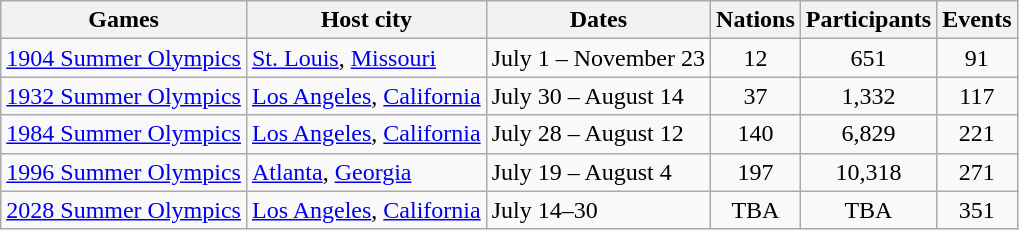<table class="wikitable">
<tr>
<th>Games</th>
<th>Host city</th>
<th>Dates</th>
<th>Nations</th>
<th>Participants</th>
<th>Events</th>
</tr>
<tr>
<td><a href='#'>1904 Summer Olympics</a></td>
<td><a href='#'>St. Louis</a>, <a href='#'>Missouri</a></td>
<td>July 1 – November 23</td>
<td style="text-align:center;">12</td>
<td style="text-align:center;">651</td>
<td style="text-align:center;">91</td>
</tr>
<tr>
<td><a href='#'>1932 Summer Olympics</a></td>
<td><a href='#'>Los Angeles</a>, <a href='#'>California</a></td>
<td>July 30 – August 14</td>
<td style="text-align:center;">37</td>
<td style="text-align:center;">1,332</td>
<td style="text-align:center;">117</td>
</tr>
<tr>
<td><a href='#'>1984 Summer Olympics</a></td>
<td><a href='#'>Los Angeles</a>, <a href='#'>California</a></td>
<td>July 28 – August 12</td>
<td style="text-align:center;">140</td>
<td style="text-align:center;">6,829</td>
<td style="text-align:center;">221</td>
</tr>
<tr>
<td><a href='#'>1996 Summer Olympics</a></td>
<td><a href='#'>Atlanta</a>, <a href='#'>Georgia</a></td>
<td>July 19 – August 4</td>
<td style="text-align:center;">197</td>
<td style="text-align:center;">10,318</td>
<td style="text-align:center;">271</td>
</tr>
<tr>
<td><a href='#'>2028 Summer Olympics</a></td>
<td><a href='#'>Los Angeles</a>, <a href='#'>California</a></td>
<td>July 14–30</td>
<td style="text-align:center;">TBA</td>
<td style="text-align:center;">TBA</td>
<td style="text-align:center;">351</td>
</tr>
</table>
